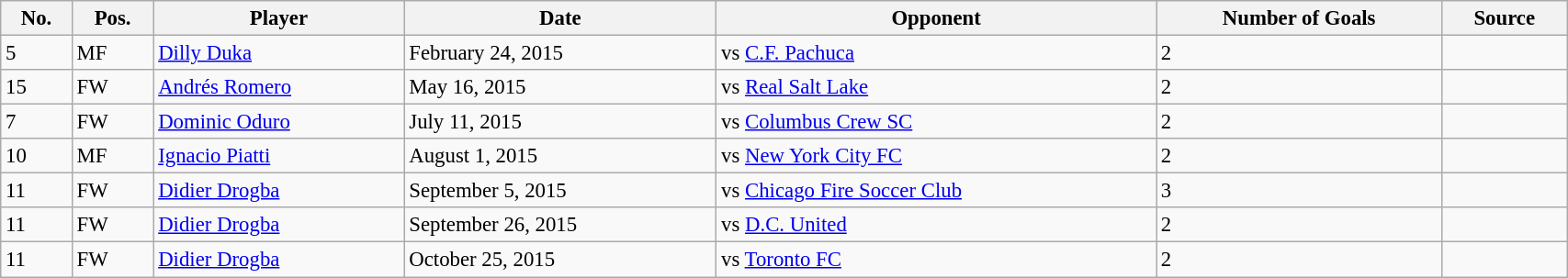<table class="wikitable sortable" style="width:90%; text-align:center; font-size:95%; text-align:left;">
<tr>
<th><strong>No.</strong></th>
<th><strong>Pos.</strong></th>
<th><strong>Player</strong></th>
<th><strong>Date</strong></th>
<th><strong>Opponent</strong></th>
<th><strong>Number of Goals</strong></th>
<th><strong>Source</strong></th>
</tr>
<tr>
<td>5</td>
<td>MF</td>
<td> <a href='#'>Dilly Duka</a></td>
<td>February 24, 2015</td>
<td>vs <a href='#'>C.F. Pachuca</a></td>
<td>2</td>
<td></td>
</tr>
<tr>
<td>15</td>
<td>FW</td>
<td> <a href='#'>Andrés Romero</a></td>
<td>May 16, 2015</td>
<td>vs <a href='#'>Real Salt Lake</a></td>
<td>2</td>
<td></td>
</tr>
<tr>
<td>7</td>
<td>FW</td>
<td> <a href='#'>Dominic Oduro</a></td>
<td>July 11, 2015</td>
<td>vs <a href='#'>Columbus Crew SC</a></td>
<td>2</td>
<td></td>
</tr>
<tr>
<td>10</td>
<td>MF</td>
<td> <a href='#'>Ignacio Piatti</a></td>
<td>August 1, 2015</td>
<td>vs <a href='#'>New York City FC</a></td>
<td>2</td>
<td></td>
</tr>
<tr>
<td>11</td>
<td>FW</td>
<td> <a href='#'>Didier Drogba</a></td>
<td>September 5, 2015</td>
<td>vs <a href='#'>Chicago Fire Soccer Club</a></td>
<td>3</td>
<td></td>
</tr>
<tr>
<td>11</td>
<td>FW</td>
<td> <a href='#'>Didier Drogba</a></td>
<td>September 26, 2015</td>
<td>vs <a href='#'>D.C. United</a></td>
<td>2</td>
<td></td>
</tr>
<tr>
<td>11</td>
<td>FW</td>
<td> <a href='#'>Didier Drogba</a></td>
<td>October 25, 2015</td>
<td>vs <a href='#'>Toronto FC</a></td>
<td>2</td>
<td></td>
</tr>
</table>
